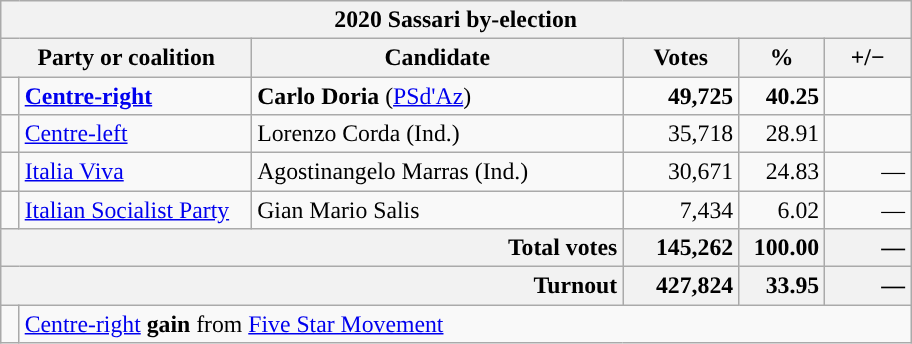<table class = "wikitable" style="font-size:99%;">
<tr>
<td colspan=6 style = "background-color:#F2F2F2; text-align:center;"><strong>2020 Sassari by-election</strong></td>
</tr>
<tr>
<th style = "width: 160px;" colspan=2>Party or coalition</th>
<th style = "width: 240px;">Candidate</th>
<th style = "width: 70px;">Votes</th>
<th style = "width: 50px;">%</th>
<th style = "width: 50px;">+/−</th>
</tr>
<tr>
<td style="background-color:"></td>
<td><strong><a href='#'>Centre-right</a></strong></td>
<td><strong>Carlo Doria</strong> (<a href='#'>PSd'Az</a>)</td>
<td style="text-align:right;"><strong>49,725</strong></td>
<td style="text-align:right;"><strong>40.25</strong></td>
<td style="text-align:right;"></td>
</tr>
<tr>
<td style="width: 5px;background-color:"></td>
<td><a href='#'>Centre-left</a></td>
<td>Lorenzo Corda (Ind.)</td>
<td style = "text-align:right;">35,718</td>
<td style = "text-align:right;">28.91</td>
<td style = "text-align:right;"></td>
</tr>
<tr>
<td style="background-color:"></td>
<td><a href='#'>Italia Viva</a></td>
<td>Agostinangelo Marras (Ind.)</td>
<td style="text-align:right;">30,671</td>
<td style="text-align:right;">24.83</td>
<td style="text-align:right;">—</td>
</tr>
<tr>
<td style="background-color:"></td>
<td><a href='#'>Italian Socialist Party</a></td>
<td>Gian Mario Salis</td>
<td style="text-align:right;">7,434</td>
<td style="text-align:right;">6.02</td>
<td style="text-align:right;">—</td>
</tr>
<tr>
<td colspan=3 style = "background-color:#F2F2F2; text-align:right;"><strong>Total votes</strong></td>
<td style = "background-color:#F2F2F2; text-align:right;"><strong>145,262</strong></td>
<td style = "background-color:#F2F2F2; text-align:right;"><strong>100.00</strong></td>
<td style = "background-color:#F2F2F2; text-align:right;"><strong>—</strong></td>
</tr>
<tr>
<td colspan=3 style = "background-color:#F2F2F2; text-align:right;"><strong>Turnout</strong></td>
<td style = "background-color:#F2F2F2; text-align:right;"><strong>427,824</strong></td>
<td style = "background-color:#F2F2F2; text-align:right;"><strong>33.95</strong></td>
<td style = "background-color:#F2F2F2; text-align:right;"><strong>—</strong></td>
</tr>
<tr>
<td style="background-color:"></td>
<td colspan=5 style = "text-align:left;"><a href='#'>Centre-right</a> <strong>gain</strong> from <a href='#'>Five Star Movement</a></td>
</tr>
</table>
